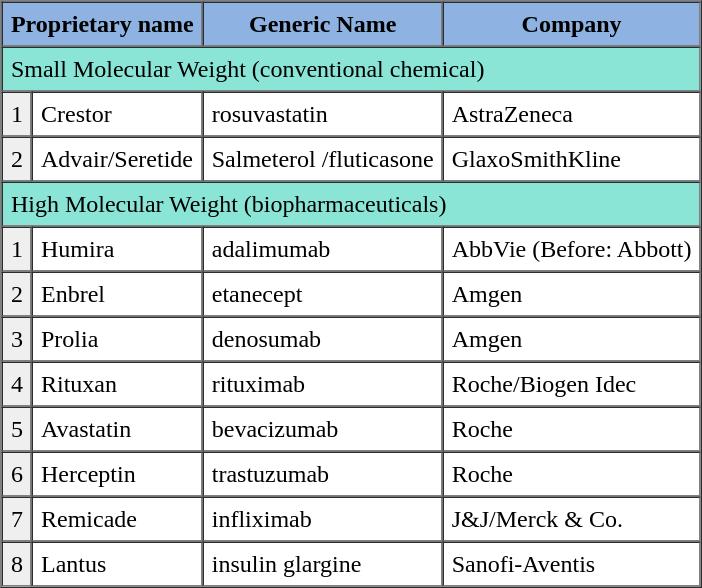<table style="float: right; " border="1" cellpadding="5" cellspacing="0" align="center">
<tr style="font-size: 86%;">
</tr>
<tr>
<th colspan="2" style="background: #8EB2E2;">Proprietary name</th>
<th style="background: #8EB2E2;">Generic Name</th>
<th style="background: #8EB2E2;">Company</th>
</tr>
<tr>
<td colspan="4" style="background: #8AE5D6;">Small Molecular Weight (conventional chemical)</td>
</tr>
<tr>
<td " style="background: #efefef;">1</td>
<td>Crestor</td>
<td>rosuvastatin</td>
<td>AstraZeneca</td>
</tr>
<tr>
<td " style="background: #efefef;">2</td>
<td>Advair/Seretide</td>
<td>Salmeterol /fluticasone</td>
<td>GlaxoSmithKline</td>
</tr>
<tr>
<td colspan="4" style="background: #8AE5D6;">High Molecular Weight (biopharmaceuticals)</td>
</tr>
<tr>
<td " style="background: #efefef;">1</td>
<td>Humira</td>
<td>adalimumab</td>
<td>AbbVie (Before: Abbott)</td>
</tr>
<tr>
<td " style="background: #efefef;">2</td>
<td>Enbrel</td>
<td>etanecept</td>
<td>Amgen</td>
</tr>
<tr>
<td " style="background: #efefef;">3</td>
<td>Prolia</td>
<td>denosumab</td>
<td>Amgen</td>
</tr>
<tr>
<td " style="background: #efefef;">4</td>
<td>Rituxan</td>
<td>rituximab</td>
<td>Roche/Biogen Idec</td>
</tr>
<tr>
<td " style="background: #efefef;">5</td>
<td>Avastatin</td>
<td>bevacizumab</td>
<td>Roche</td>
</tr>
<tr>
<td " style="background: #efefef;">6</td>
<td>Herceptin</td>
<td>trastuzumab</td>
<td>Roche</td>
</tr>
<tr>
<td " style="background: #efefef;">7</td>
<td>Remicade</td>
<td>infliximab</td>
<td>J&J/Merck & Co.</td>
</tr>
<tr>
<td " style="background: #efefef;">8</td>
<td>Lantus</td>
<td>insulin glargine</td>
<td>Sanofi-Aventis</td>
</tr>
<tr>
</tr>
</table>
